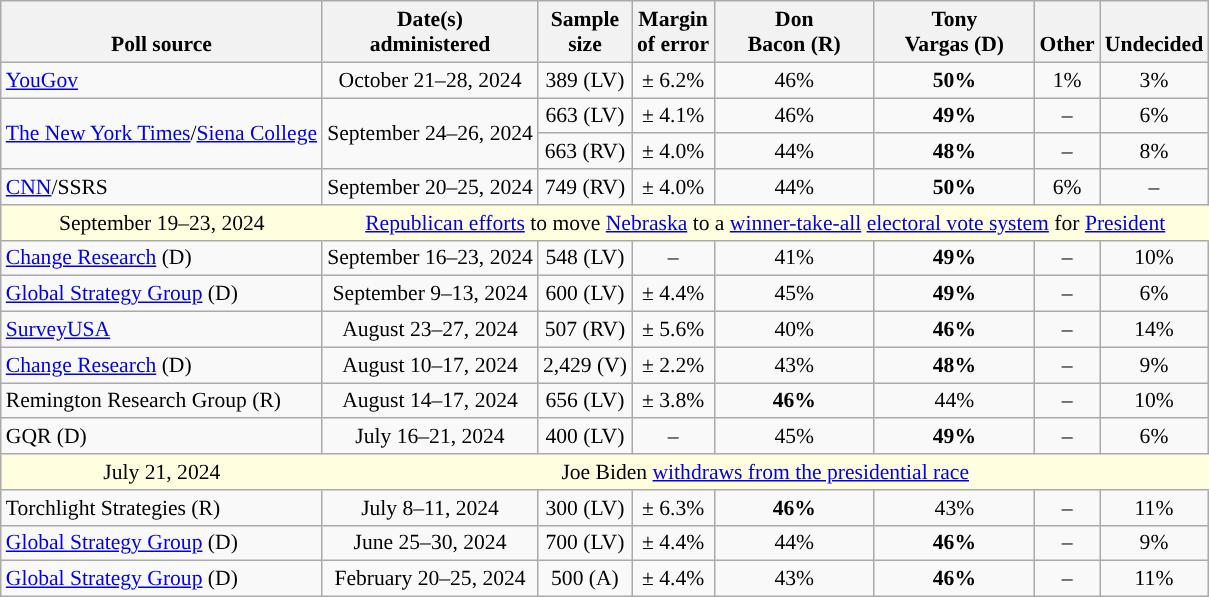<table class="wikitable" style="font-size:90%;text-align:center;">
<tr valign=bottom>
<th>Poll source</th>
<th>Date(s)<br>administered</th>
<th>Sample<br>size</th>
<th>Margin<br>of error</th>
<th style="width:100px;">Don<br>Bacon (R)</th>
<th style="width:100px;">Tony<br>Vargas (D)</th>
<th>Other</th>
<th>Undecided</th>
</tr>
<tr>
<td style="text-align:left;"><a href='#'>YouGov</a></td>
<td>October 21–28, 2024</td>
<td>389 (LV)</td>
<td>± 6.2%</td>
<td>46%</td>
<td><strong>50%</strong></td>
<td>1%</td>
<td>3%</td>
</tr>
<tr>
<td rowspan="2" style="text-align:left;"><a href='#'>The New York Times</a>/<a href='#'>Siena College</a></td>
<td rowspan="2">September 24–26, 2024</td>
<td>663 (LV)</td>
<td>± 4.1%</td>
<td>46%</td>
<td><strong>49%</strong></td>
<td>–</td>
<td>6%</td>
</tr>
<tr>
<td>663 (RV)</td>
<td>± 4.0%</td>
<td>44%</td>
<td><strong>48%</strong></td>
<td>–</td>
<td>8%</td>
</tr>
<tr>
<td style="text-align:left"><a href='#'>CNN</a>/SSRS</td>
<td>September 20–25, 2024</td>
<td>749 (RV)</td>
<td>± 4.0%</td>
<td>44%</td>
<td><strong>50%</strong></td>
<td>6%</td>
<td>–</td>
</tr>
<tr style="border-right-style:hidden; background:lightyellow;" |>
<td style="border-right-style:hidden; " data-sort-value="2024-07-21">September 19–23, 2024</td>
<td colspan="8"><a href='#'>Republican efforts</a> to move <a href='#'>Nebraska</a> to a <a href='#'>winner-take-all</a> <a href='#'>electoral vote system</a> for <a href='#'>President</a></td>
</tr>
<tr>
<td style="text-align:left;"><a href='#'>Change Research</a> (D)</td>
<td>September 16–23, 2024</td>
<td>548 (LV)</td>
<td>–</td>
<td>41%</td>
<td><strong>49%</strong></td>
<td>–</td>
<td>10%</td>
</tr>
<tr>
<td style="text-align:left"><a href='#'>Global Strategy Group</a> (D)</td>
<td>September 9–13, 2024</td>
<td>600 (LV)</td>
<td>± 4.4%</td>
<td>45%</td>
<td><strong>49%</strong></td>
<td>–</td>
<td>6%</td>
</tr>
<tr>
<td style="text-align:left"><a href='#'>SurveyUSA</a></td>
<td>August 23–27, 2024</td>
<td>507 (RV)</td>
<td>± 5.6%</td>
<td>40%</td>
<td><strong>46%</strong></td>
<td>–</td>
<td>14%</td>
</tr>
<tr>
<td style="text-align:left"><a href='#'>Change Research</a> (D)</td>
<td>August 10–17, 2024</td>
<td>2,429 (V)</td>
<td>± 2.2%</td>
<td>43%</td>
<td><strong>48%</strong></td>
<td>–</td>
<td>9%</td>
</tr>
<tr>
<td style="text-align:left">Remington Research Group (R)</td>
<td>August 14–17, 2024</td>
<td>656 (LV)</td>
<td>± 3.8%</td>
<td><strong>46%</strong></td>
<td>44%</td>
<td>–</td>
<td>10%</td>
</tr>
<tr>
<td style="text-align:left">GQR (D)</td>
<td>July 16–21, 2024</td>
<td>400 (LV)</td>
<td>–</td>
<td>45%</td>
<td><strong>49%</strong></td>
<td>–</td>
<td>6%</td>
</tr>
<tr style="border-right-style:hidden; background:lightyellow;" |>
<td style="border-right-style:hidden; " data-sort-value="2024-07-21">July 21, 2024</td>
<td colspan="8">Joe Biden <a href='#'>withdraws from the presidential race</a></td>
</tr>
<tr>
<td style="text-align:left">Torchlight Strategies (R)</td>
<td>July 8–11, 2024</td>
<td>300 (LV)</td>
<td>± 6.3%</td>
<td><strong>46%</strong></td>
<td>43%</td>
<td>–</td>
<td>11%</td>
</tr>
<tr>
<td style="text-align:left"><a href='#'>Global Strategy Group</a> (D)</td>
<td>June 25–30, 2024</td>
<td>700 (LV)</td>
<td>± 4.4%</td>
<td>44%</td>
<td><strong>46%</strong></td>
<td>–</td>
<td>9%</td>
</tr>
<tr>
<td style="text-align:left"><a href='#'>Global Strategy Group</a> (D)</td>
<td>February 20–25, 2024</td>
<td>500 (A)</td>
<td>± 4.4%</td>
<td>43%</td>
<td><strong>46%</strong></td>
<td>–</td>
<td>11%</td>
</tr>
</table>
